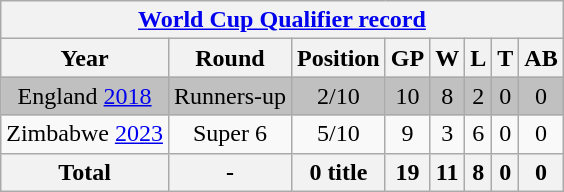<table class="wikitable" style="text-align: center;">
<tr>
<th colspan=9><a href='#'>World Cup Qualifier record</a></th>
</tr>
<tr>
<th>Year</th>
<th>Round</th>
<th>Position</th>
<th>GP</th>
<th>W</th>
<th>L</th>
<th>T</th>
<th>AB</th>
</tr>
<tr bgcolor=silver>
<td>England <a href='#'>2018</a></td>
<td>Runners-up</td>
<td>2/10</td>
<td>10</td>
<td>8</td>
<td>2</td>
<td>0</td>
<td>0</td>
</tr>
<tr>
<td>Zimbabwe <a href='#'>2023</a></td>
<td>Super 6</td>
<td>5/10</td>
<td>9</td>
<td>3</td>
<td>6</td>
<td>0</td>
<td>0</td>
</tr>
<tr>
<th><strong>Total</strong></th>
<th>-</th>
<th>0 title</th>
<th>19</th>
<th>11</th>
<th>8</th>
<th>0</th>
<th>0</th>
</tr>
</table>
